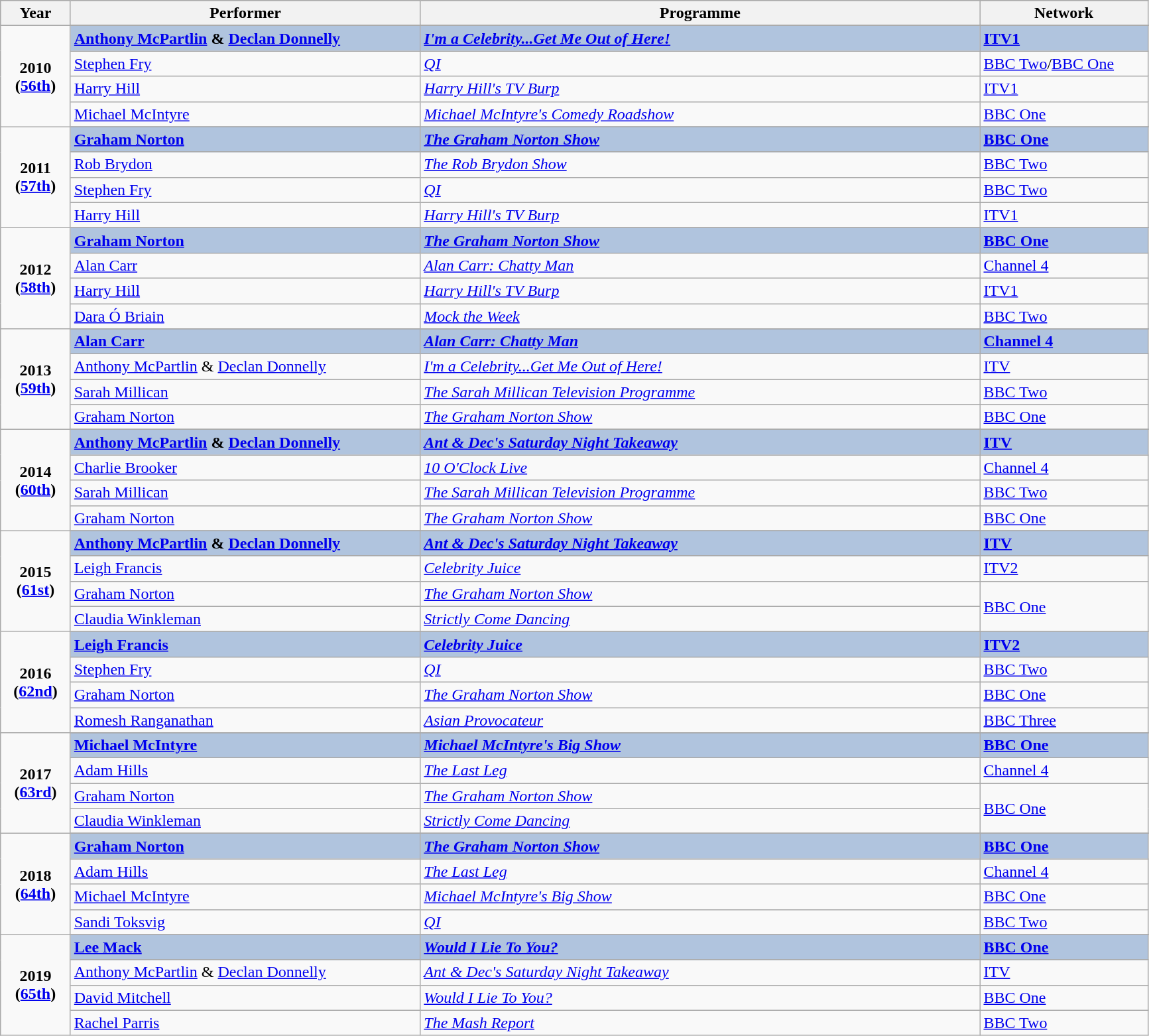<table class="wikitable">
<tr style="background:#bebebe;">
<th style="width:5%;">Year</th>
<th style="width:25%;">Performer</th>
<th style="width:40%;">Programme</th>
<th style="width:12%;">Network</th>
</tr>
<tr>
<td rowspan=5 style="text-align:center"><strong>2010 <br>(<a href='#'>56th</a>)<br></strong></td>
</tr>
<tr style="background:#B0C4DE;">
<td><strong><a href='#'>Anthony McPartlin</a> & <a href='#'>Declan Donnelly</a></strong></td>
<td><strong><em><a href='#'>I'm a Celebrity...Get Me Out of Here!</a></em></strong></td>
<td><strong><a href='#'>ITV1</a></strong></td>
</tr>
<tr>
<td><a href='#'>Stephen Fry</a></td>
<td><em><a href='#'>QI</a></em></td>
<td><a href='#'>BBC Two</a>/<a href='#'>BBC One</a></td>
</tr>
<tr>
<td><a href='#'>Harry Hill</a></td>
<td><em><a href='#'>Harry Hill's TV Burp</a></em></td>
<td><a href='#'>ITV1</a></td>
</tr>
<tr>
<td><a href='#'>Michael McIntyre</a></td>
<td><em><a href='#'>Michael McIntyre's Comedy Roadshow</a></em></td>
<td><a href='#'>BBC One</a></td>
</tr>
<tr>
<td rowspan=5 style="text-align:center"><strong>2011 <br>(<a href='#'>57th</a>)<br></strong></td>
</tr>
<tr style="background:#B0C4DE;">
<td><strong><a href='#'>Graham Norton</a></strong></td>
<td><strong><em><a href='#'>The Graham Norton Show</a></em></strong></td>
<td><strong><a href='#'>BBC One</a></strong></td>
</tr>
<tr>
<td><a href='#'>Rob Brydon</a></td>
<td><em><a href='#'>The Rob Brydon Show</a></em></td>
<td><a href='#'>BBC Two</a></td>
</tr>
<tr>
<td><a href='#'>Stephen Fry</a></td>
<td><em><a href='#'>QI</a></em></td>
<td><a href='#'>BBC Two</a></td>
</tr>
<tr>
<td><a href='#'>Harry Hill</a></td>
<td><em><a href='#'>Harry Hill's TV Burp</a></em></td>
<td><a href='#'>ITV1</a></td>
</tr>
<tr>
<td rowspan=5 style="text-align:center"><strong>2012 <br>(<a href='#'>58th</a>)<br></strong></td>
</tr>
<tr style="background:#B0C4DE;">
<td><strong><a href='#'>Graham Norton</a></strong></td>
<td><strong><em><a href='#'>The Graham Norton Show</a></em></strong></td>
<td><strong><a href='#'>BBC One</a></strong></td>
</tr>
<tr>
<td><a href='#'>Alan Carr</a></td>
<td><em><a href='#'>Alan Carr: Chatty Man</a></em></td>
<td><a href='#'>Channel 4</a></td>
</tr>
<tr>
<td><a href='#'>Harry Hill</a></td>
<td><em><a href='#'>Harry Hill's TV Burp</a></em></td>
<td><a href='#'>ITV1</a></td>
</tr>
<tr>
<td><a href='#'>Dara Ó Briain</a></td>
<td><em><a href='#'>Mock the Week</a></em></td>
<td><a href='#'>BBC Two</a></td>
</tr>
<tr>
<td rowspan=5 style="text-align:center"><strong>2013 <br>(<a href='#'>59th</a>)<br></strong></td>
</tr>
<tr style="background:#B0C4DE;">
<td><strong><a href='#'>Alan Carr</a></strong></td>
<td><strong><em><a href='#'>Alan Carr: Chatty Man</a></em></strong></td>
<td><strong><a href='#'>Channel 4</a></strong></td>
</tr>
<tr>
<td><a href='#'>Anthony McPartlin</a> & <a href='#'>Declan Donnelly</a></td>
<td><em><a href='#'>I'm a Celebrity...Get Me Out of Here!</a></em></td>
<td><a href='#'>ITV</a></td>
</tr>
<tr>
<td><a href='#'>Sarah Millican</a></td>
<td><em><a href='#'>The Sarah Millican Television Programme</a></em></td>
<td><a href='#'>BBC Two</a></td>
</tr>
<tr>
<td><a href='#'>Graham Norton</a></td>
<td><em><a href='#'>The Graham Norton Show</a></em></td>
<td><a href='#'>BBC One</a></td>
</tr>
<tr>
<td rowspan=5 style="text-align:center"><strong>2014 <br>(<a href='#'>60th</a>)<br></strong></td>
</tr>
<tr style="background:#B0C4DE;">
<td><strong><a href='#'>Anthony McPartlin</a> & <a href='#'>Declan Donnelly</a></strong></td>
<td><strong><em><a href='#'>Ant & Dec's Saturday Night Takeaway</a></em></strong></td>
<td><strong><a href='#'>ITV</a></strong></td>
</tr>
<tr>
<td><a href='#'>Charlie Brooker</a></td>
<td><em><a href='#'>10 O'Clock Live</a></em></td>
<td><a href='#'>Channel 4</a></td>
</tr>
<tr>
<td><a href='#'>Sarah Millican</a></td>
<td><em><a href='#'>The Sarah Millican Television Programme</a></em></td>
<td><a href='#'>BBC Two</a></td>
</tr>
<tr>
<td><a href='#'>Graham Norton</a></td>
<td><em><a href='#'>The Graham Norton Show</a></em></td>
<td><a href='#'>BBC One</a></td>
</tr>
<tr>
<td rowspan=5 style="text-align:center"><strong>2015 <br>(<a href='#'>61st</a>)<br></strong></td>
</tr>
<tr style="background:#B0C4DE;">
<td><strong><a href='#'>Anthony McPartlin</a> & <a href='#'>Declan Donnelly</a></strong></td>
<td><strong><em><a href='#'>Ant & Dec's Saturday Night Takeaway</a></em></strong></td>
<td><strong><a href='#'>ITV</a></strong></td>
</tr>
<tr>
<td><a href='#'>Leigh Francis</a></td>
<td><em><a href='#'>Celebrity Juice</a></em></td>
<td><a href='#'>ITV2</a></td>
</tr>
<tr>
<td><a href='#'>Graham Norton</a></td>
<td><em><a href='#'>The Graham Norton Show</a></em></td>
<td rowspan="2"><a href='#'>BBC One</a></td>
</tr>
<tr>
<td><a href='#'>Claudia Winkleman</a></td>
<td><em><a href='#'>Strictly Come Dancing</a></em></td>
</tr>
<tr>
<td rowspan=5 style="text-align:center"><strong>2016 <br>(<a href='#'>62nd</a>)<br></strong></td>
</tr>
<tr style="background:#B0C4DE;">
<td><strong><a href='#'>Leigh Francis</a></strong></td>
<td><strong><em><a href='#'>Celebrity Juice</a></em></strong></td>
<td><strong><a href='#'>ITV2</a></strong></td>
</tr>
<tr>
<td><a href='#'>Stephen Fry</a></td>
<td><em><a href='#'>QI</a></em></td>
<td><a href='#'>BBC Two</a></td>
</tr>
<tr>
<td><a href='#'>Graham Norton</a></td>
<td><em><a href='#'>The Graham Norton Show</a></em></td>
<td><a href='#'>BBC One</a></td>
</tr>
<tr>
<td><a href='#'>Romesh Ranganathan</a></td>
<td><em><a href='#'>Asian Provocateur</a></em></td>
<td><a href='#'>BBC Three</a></td>
</tr>
<tr>
<td rowspan=5 style="text-align:center"><strong>2017 <br>(<a href='#'>63rd</a>)<br></strong></td>
</tr>
<tr style="background:#B0C4DE;">
<td><strong><a href='#'>Michael McIntyre</a></strong></td>
<td><strong><em><a href='#'>Michael McIntyre's Big Show</a></em></strong></td>
<td><strong><a href='#'>BBC One</a></strong></td>
</tr>
<tr>
<td><a href='#'>Adam Hills</a></td>
<td><em><a href='#'>The Last Leg</a></em></td>
<td><a href='#'>Channel 4</a></td>
</tr>
<tr>
<td><a href='#'>Graham Norton</a></td>
<td><em><a href='#'>The Graham Norton Show</a></em></td>
<td rowspan="2"><a href='#'>BBC One</a></td>
</tr>
<tr>
<td><a href='#'>Claudia Winkleman</a></td>
<td><em><a href='#'>Strictly Come Dancing</a></em></td>
</tr>
<tr>
<td rowspan=5 style="text-align:center"><strong>2018 <br>(<a href='#'>64th</a>)<br></strong></td>
</tr>
<tr style="background:#B0C4DE;">
<td><strong><a href='#'>Graham Norton</a></strong></td>
<td><strong><em><a href='#'>The Graham Norton Show</a></em></strong></td>
<td><strong><a href='#'>BBC One</a></strong></td>
</tr>
<tr>
<td><a href='#'>Adam Hills</a></td>
<td><em><a href='#'>The Last Leg</a></em></td>
<td><a href='#'>Channel 4</a></td>
</tr>
<tr>
<td><a href='#'>Michael McIntyre</a></td>
<td><em><a href='#'>Michael McIntyre's Big Show</a></em></td>
<td><a href='#'>BBC One</a></td>
</tr>
<tr>
<td><a href='#'>Sandi Toksvig</a></td>
<td><em><a href='#'>QI</a></em></td>
<td><a href='#'>BBC Two</a></td>
</tr>
<tr>
<td rowspan=5 style="text-align:center"><strong>2019 <br>(<a href='#'>65th</a>)<br></strong></td>
</tr>
<tr style="background:#B0C4DE;">
<td><strong><a href='#'>Lee Mack</a></strong></td>
<td><strong><em><a href='#'>Would I Lie To You?</a></em></strong></td>
<td><strong><a href='#'>BBC One</a></strong></td>
</tr>
<tr>
<td><a href='#'>Anthony McPartlin</a> & <a href='#'>Declan Donnelly</a></td>
<td><em><a href='#'>Ant & Dec's Saturday Night Takeaway</a></em></td>
<td><a href='#'>ITV</a></td>
</tr>
<tr>
<td><a href='#'>David Mitchell</a></td>
<td><em><a href='#'>Would I Lie To You?</a></em></td>
<td><a href='#'>BBC One</a></td>
</tr>
<tr>
<td><a href='#'>Rachel Parris</a></td>
<td><em><a href='#'>The Mash Report</a></em></td>
<td><a href='#'>BBC Two</a></td>
</tr>
</table>
